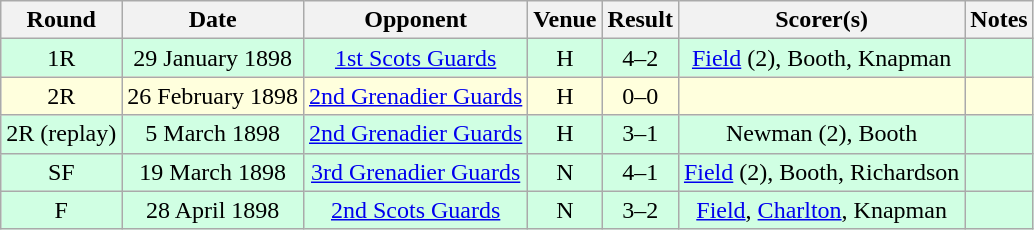<table class="wikitable sortable" style="text-align:center;">
<tr>
<th>Round</th>
<th>Date</th>
<th>Opponent</th>
<th>Venue</th>
<th>Result</th>
<th>Scorer(s)</th>
<th>Notes</th>
</tr>
<tr style="background:#d0ffe3;">
<td>1R</td>
<td>29 January 1898</td>
<td><a href='#'>1st Scots Guards</a></td>
<td>H</td>
<td>4–2</td>
<td><a href='#'>Field</a> (2), Booth, Knapman</td>
<td></td>
</tr>
<tr style="background:#ffd;">
<td>2R</td>
<td>26 February 1898</td>
<td><a href='#'>2nd Grenadier Guards</a></td>
<td>H</td>
<td>0–0</td>
<td></td>
<td></td>
</tr>
<tr style="background:#d0ffe3;">
<td>2R (replay)</td>
<td>5 March 1898</td>
<td><a href='#'>2nd Grenadier Guards</a></td>
<td>H</td>
<td>3–1</td>
<td>Newman (2), Booth</td>
<td></td>
</tr>
<tr style="background:#d0ffe3;">
<td>SF</td>
<td>19 March 1898</td>
<td><a href='#'>3rd Grenadier Guards</a></td>
<td>N</td>
<td>4–1</td>
<td><a href='#'>Field</a> (2), Booth, Richardson</td>
<td></td>
</tr>
<tr style="background:#d0ffe3;">
<td>F</td>
<td>28 April 1898</td>
<td><a href='#'>2nd Scots Guards</a></td>
<td>N</td>
<td>3–2 </td>
<td><a href='#'>Field</a>, <a href='#'>Charlton</a>, Knapman</td>
<td></td>
</tr>
</table>
